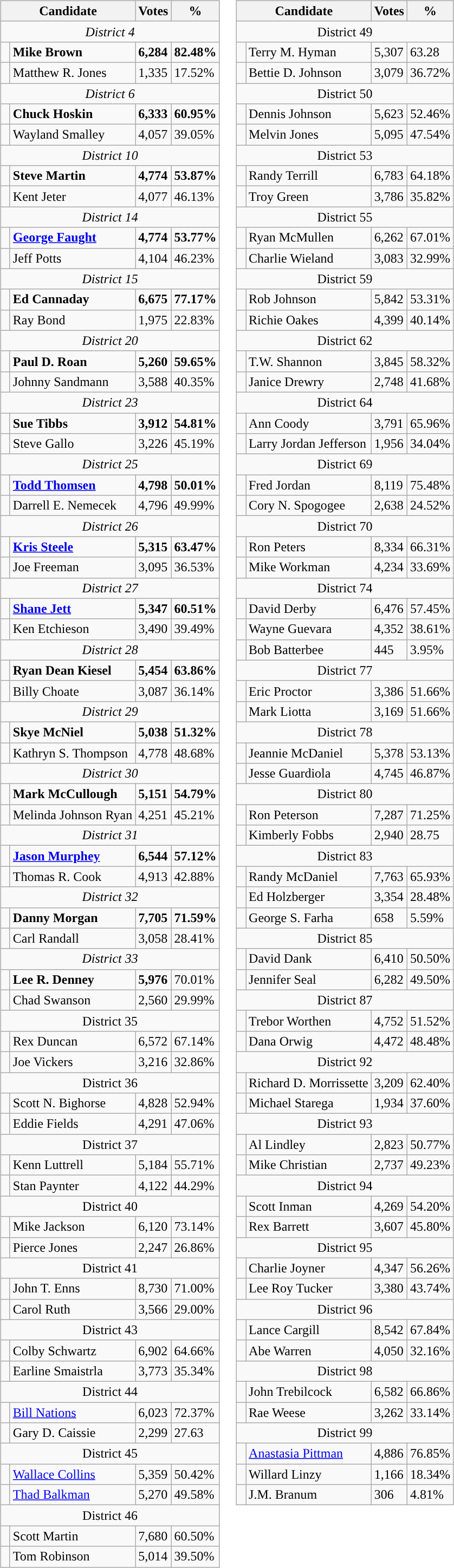<table>
<tr>
<td><br><table class="wikitable">
<tr>
<th colspan="2" rowspan="1" align="center" valign="top"><strong>Candidate</strong></th>
<th valign="top"><strong>Votes</strong></th>
<th valign="top"><strong>%</strong></th>
</tr>
<tr>
<td colspan="4" align="center"><em>District 4</em></td>
</tr>
<tr>
<td style="background-color:"> </td>
<td><strong>Mike Brown</strong></td>
<td><strong>6,284</strong></td>
<td><strong>82.48%</strong></td>
</tr>
<tr>
<td style="background-color:"> </td>
<td>Matthew R. Jones</td>
<td>1,335</td>
<td>17.52%</td>
</tr>
<tr>
<td colspan="4" align="center"><em>District 6</em></td>
</tr>
<tr>
<td style="background-color:"> </td>
<td><strong>Chuck Hoskin</strong></td>
<td><strong>6,333</strong></td>
<td><strong>60.95%</strong></td>
</tr>
<tr>
<td style="background-color:"> </td>
<td>Wayland Smalley</td>
<td>4,057</td>
<td>39.05%</td>
</tr>
<tr>
<td colspan="4" align="center"><em>District 10</em></td>
</tr>
<tr>
<td style="background-color:"> </td>
<td><strong>Steve Martin</strong></td>
<td><strong>4,774</strong></td>
<td><strong>53.87%</strong></td>
</tr>
<tr>
<td style="background-color:"> </td>
<td>Kent Jeter</td>
<td>4,077</td>
<td>46.13%</td>
</tr>
<tr>
<td colspan="4" align="center"><em>District 14</em></td>
</tr>
<tr>
<td style="background-color:"> </td>
<td><strong><a href='#'>George Faught</a></strong></td>
<td><strong>4,774</strong></td>
<td><strong>53.77%</strong></td>
</tr>
<tr>
<td style="background-color:"> </td>
<td>Jeff Potts</td>
<td>4,104</td>
<td>46.23%</td>
</tr>
<tr>
<td colspan="4" align="center"><em>District 15</em></td>
</tr>
<tr>
<td style="background-color:"> </td>
<td><strong>Ed Cannaday</strong></td>
<td><strong>6,675</strong></td>
<td><strong>77.17%</strong></td>
</tr>
<tr>
<td style="background-color:"> </td>
<td>Ray Bond</td>
<td>1,975</td>
<td>22.83%</td>
</tr>
<tr>
<td colspan="4" align="center"><em>District 20</em></td>
</tr>
<tr>
<td style="background-color:"> </td>
<td><strong>Paul D. Roan</strong></td>
<td><strong>5,260</strong></td>
<td><strong>59.65%</strong></td>
</tr>
<tr>
<td style="background-color:"> </td>
<td>Johnny Sandmann</td>
<td>3,588</td>
<td>40.35%</td>
</tr>
<tr>
<td colspan="4" align="center"><em>District 23</em></td>
</tr>
<tr>
<td style="background-color:"> </td>
<td><strong>Sue Tibbs</strong></td>
<td><strong>3,912</strong></td>
<td><strong>54.81%</strong></td>
</tr>
<tr>
<td style="background-color:"> </td>
<td>Steve Gallo</td>
<td>3,226</td>
<td>45.19%</td>
</tr>
<tr>
<td colspan="4" align="center"><em>District 25</em></td>
</tr>
<tr>
<td style="background-color:"> </td>
<td><strong><a href='#'>Todd Thomsen</a></strong></td>
<td><strong>4,798</strong></td>
<td><strong>50.01%</strong></td>
</tr>
<tr>
<td style="background-color:"> </td>
<td>Darrell E. Nemecek</td>
<td>4,796</td>
<td>49.99%</td>
</tr>
<tr>
<td colspan="4" align="center"><em>District 26</em></td>
</tr>
<tr>
<td style="background-color:"> </td>
<td><strong><a href='#'>Kris Steele</a></strong></td>
<td><strong>5,315</strong></td>
<td><strong>63.47%</strong></td>
</tr>
<tr>
<td style="background-color:"> </td>
<td>Joe Freeman</td>
<td>3,095</td>
<td>36.53%</td>
</tr>
<tr>
<td colspan="4" align="center"><em>District 27</em></td>
</tr>
<tr>
<td style="background-color:"> </td>
<td><strong><a href='#'>Shane Jett</a></strong></td>
<td><strong>5,347</strong></td>
<td><strong>60.51%</strong></td>
</tr>
<tr>
<td style="background-color:"> </td>
<td>Ken Etchieson</td>
<td>3,490</td>
<td>39.49%</td>
</tr>
<tr>
<td colspan="4" align="center"><em>District 28</em></td>
</tr>
<tr>
<td style="background-color:"> </td>
<td><strong>Ryan Dean Kiesel</strong></td>
<td><strong>5,454</strong></td>
<td><strong>63.86%</strong></td>
</tr>
<tr>
<td style="background-color:"> </td>
<td>Billy Choate</td>
<td>3,087</td>
<td>36.14%</td>
</tr>
<tr>
<td colspan="4" align="center"><em>District 29</em></td>
</tr>
<tr>
<td style="background-color:"> </td>
<td><strong>Skye McNiel</strong></td>
<td><strong>5,038</strong></td>
<td><strong>51.32%</strong></td>
</tr>
<tr>
<td style="background-color:"> </td>
<td>Kathryn S. Thompson</td>
<td>4,778</td>
<td>48.68%</td>
</tr>
<tr>
<td colspan="4" align="center"><em>District 30</em></td>
</tr>
<tr>
<td style="background-color:"> </td>
<td><strong>Mark McCullough</strong></td>
<td><strong>5,151</strong></td>
<td><strong>54.79%</strong></td>
</tr>
<tr>
<td style="background-color:"> </td>
<td>Melinda Johnson Ryan</td>
<td>4,251</td>
<td>45.21%</td>
</tr>
<tr>
<td colspan="4" align="center"><em>District 31</em></td>
</tr>
<tr>
<td style="background-color:"> </td>
<td><strong><a href='#'>Jason Murphey</a></strong></td>
<td><strong>6,544</strong></td>
<td><strong>57.12%</strong></td>
</tr>
<tr>
<td style="background-color:"> </td>
<td>Thomas R. Cook</td>
<td>4,913</td>
<td>42.88%</td>
</tr>
<tr>
<td colspan="4" align="center"><em>District 32</em></td>
</tr>
<tr>
<td style="background-color:"> </td>
<td><strong>Danny Morgan</strong></td>
<td><strong>7,705</strong></td>
<td><strong>71.59%</strong></td>
</tr>
<tr>
<td style="background-color:"> </td>
<td>Carl Randall</td>
<td>3,058</td>
<td>28.41%</td>
</tr>
<tr>
<td colspan="4" align="center"><em>District 33</em></td>
</tr>
<tr>
<td style="background-color:"> </td>
<td><strong>Lee R. Denney</strong></td>
<td><strong>5,976<em></td>
<td></strong>70.01%<strong></td>
</tr>
<tr>
<td style="background-color:"> </td>
<td>Chad Swanson</td>
<td>2,560</td>
<td>29.99%</td>
</tr>
<tr>
<td colspan="4" align="center"></em>District 35<em></td>
</tr>
<tr>
<td style="background-color:"> </td>
<td></strong>Rex Duncan<strong></td>
<td></strong>6,572<strong></td>
<td></strong>67.14%<strong></td>
</tr>
<tr>
<td style="background-color:"> </td>
<td>Joe Vickers</td>
<td>3,216</td>
<td>32.86%</td>
</tr>
<tr>
<td colspan="4" align="center"></em>District 36<em></td>
</tr>
<tr>
<td style="background-color:"> </td>
<td></strong>Scott N. Bighorse<strong></td>
<td></strong>4,828<strong></td>
<td></strong>52.94%<strong></td>
</tr>
<tr>
<td style="background-color:"> </td>
<td>Eddie Fields</td>
<td>4,291</td>
<td>47.06%</td>
</tr>
<tr>
<td colspan="4" align="center"></em>District 37<em></td>
</tr>
<tr>
<td style="background-color:"> </td>
<td></strong>Kenn Luttrell<strong></td>
<td></strong>5,184<strong></td>
<td></strong>55.71%<strong></td>
</tr>
<tr>
<td style="background-color:"> </td>
<td>Stan Paynter</td>
<td>4,122</td>
<td>44.29%</td>
</tr>
<tr>
<td colspan="4" align="center"></em>District 40<em></td>
</tr>
<tr>
<td style="background-color:"> </td>
<td></strong>Mike Jackson<strong></td>
<td></strong>6,120<strong></td>
<td></strong>73.14%<strong></td>
</tr>
<tr>
<td style="background-color:"> </td>
<td>Pierce Jones</td>
<td>2,247</td>
<td>26.86%</td>
</tr>
<tr>
<td colspan="4" align="center"></em>District 41<em></td>
</tr>
<tr>
<td style="background-color:"> </td>
<td></strong>John T. Enns<strong></td>
<td></strong>8,730<strong></td>
<td></strong>71.00%<strong></td>
</tr>
<tr>
<td style="background-color:"> </td>
<td></strong>Carol Ruth<strong></td>
<td></strong>3,566<strong></td>
<td></strong>29.00%<strong></td>
</tr>
<tr>
<td colspan="4" align="center"></em>District 43<em></td>
</tr>
<tr>
<td style="background-color:"> </td>
<td></strong>Colby Schwartz<strong></td>
<td></strong>6,902<strong></td>
<td></strong>64.66%<strong></td>
</tr>
<tr>
<td style="background-color:"> </td>
<td>Earline Smaistrla</td>
<td>3,773</td>
<td>35.34%</td>
</tr>
<tr>
<td colspan="4" align="center"></em>District 44<em></td>
</tr>
<tr>
<td style="background-color:"> </td>
<td></strong><a href='#'>Bill Nations</a><strong></td>
<td></strong>6,023<strong></td>
<td></strong>72.37%<strong></td>
</tr>
<tr>
<td style="background-color:"> </td>
<td>Gary D. Caissie</td>
<td>2,299</td>
<td>27.63</td>
</tr>
<tr>
<td colspan="4" align="center"></em>District 45<em></td>
</tr>
<tr>
<td style="background-color:"> </td>
<td></strong><a href='#'>Wallace Collins</a><strong></td>
<td></strong>5,359<strong></td>
<td></strong>50.42%<strong></td>
</tr>
<tr>
<td style="background-color:"> </td>
<td><a href='#'>Thad Balkman</a></td>
<td>5,270</td>
<td>49.58%</td>
</tr>
<tr>
<td colspan="4" align="center"></em>District 46<em></td>
</tr>
<tr>
<td style="background-color:"> </td>
<td></strong>Scott Martin<strong></td>
<td></strong>7,680<strong></td>
<td></strong>60.50%<strong></td>
</tr>
<tr>
<td style="background-color:"> </td>
<td>Tom Robinson</td>
<td>5,014</td>
<td>39.50%</td>
</tr>
</table>
</td>
<td style="vertical-align:top;"><br><table class="wikitable">
<tr>
<th colspan="2" rowspan="1" align="center" valign="top"></strong>Candidate<strong></th>
<th valign="top"></strong>Votes<strong></th>
<th valign="top"></strong>%<strong></th>
</tr>
<tr>
<td colspan="4" align="center"></em>District 49<em></td>
</tr>
<tr>
<td style="background-color:"> </td>
<td></strong>Terry M. Hyman<strong></td>
<td></strong>5,307<strong></td>
<td></strong>63.28<strong></td>
</tr>
<tr>
<td style="background-color:"> </td>
<td>Bettie D. Johnson</td>
<td>3,079</td>
<td>36.72%</td>
</tr>
<tr>
<td colspan="4" align="center"></em>District 50<em></td>
</tr>
<tr>
<td style="background-color:"> </td>
<td></strong>Dennis Johnson<strong></td>
<td></strong>5,623<strong></td>
<td></strong>52.46%<strong></td>
</tr>
<tr>
<td style="background-color:"> </td>
<td>Melvin Jones</td>
<td>5,095</td>
<td>47.54%</td>
</tr>
<tr>
<td colspan="4" align="center"></em>District 53<em></td>
</tr>
<tr>
<td style="background-color:"> </td>
<td></strong>Randy Terrill<strong></td>
<td></strong>6,783<strong></td>
<td></strong>64.18%<strong></td>
</tr>
<tr>
<td style="background-color:"> </td>
<td>Troy Green</td>
<td>3,786</td>
<td>35.82%</td>
</tr>
<tr>
<td colspan="4" align="center"></em>District 55<em></td>
</tr>
<tr>
<td style="background-color:"> </td>
<td></strong>Ryan McMullen<strong></td>
<td></strong>6,262<strong></td>
<td></strong>67.01%<strong></td>
</tr>
<tr>
<td style="background-color:"> </td>
<td>Charlie Wieland</td>
<td>3,083</td>
<td>32.99%</td>
</tr>
<tr>
<td colspan="4" align="center"></em>District 59<em></td>
</tr>
<tr>
<td style="background-color:"> </td>
<td></strong>Rob Johnson<strong></td>
<td></strong>5,842<strong></td>
<td></strong>53.31%<strong></td>
</tr>
<tr>
<td style="background-color:"> </td>
<td>Richie Oakes</td>
<td>4,399</td>
<td>40.14%</td>
</tr>
<tr>
<td colspan="4" align="center"></em>District 62<em></td>
</tr>
<tr>
<td style="background-color:"> </td>
<td></strong>T.W. Shannon<strong></td>
<td></strong>3,845<strong></td>
<td></strong>58.32%<strong></td>
</tr>
<tr>
<td style="background-color:"> </td>
<td>Janice Drewry</td>
<td>2,748</td>
<td>41.68%</td>
</tr>
<tr>
<td colspan="4" align="center"></em>District 64<em></td>
</tr>
<tr>
<td style="background-color:"> </td>
<td></strong>Ann Coody<strong></td>
<td></strong>3,791<strong></td>
<td></strong>65.96%<strong></td>
</tr>
<tr>
<td style="background-color:"> </td>
<td>Larry Jordan Jefferson</td>
<td>1,956</td>
<td>34.04%</td>
</tr>
<tr>
<td colspan="4" align="center"></em>District 69<em></td>
</tr>
<tr>
<td style="background-color:"> </td>
<td></strong>Fred Jordan<strong></td>
<td></strong>8,119<strong></td>
<td></strong>75.48%<strong></td>
</tr>
<tr>
<td style="background-color:"> </td>
<td>Cory N. Spogogee</td>
<td>2,638</td>
<td>24.52%</td>
</tr>
<tr>
<td colspan="4" align="center"></em>District 70<em></td>
</tr>
<tr>
<td style="background-color:"> </td>
<td></strong>Ron Peters<strong></td>
<td></strong>8,334<strong></td>
<td></strong>66.31%<strong></td>
</tr>
<tr>
<td style="background-color:"> </td>
<td>Mike Workman</td>
<td>4,234</td>
<td>33.69%</td>
</tr>
<tr>
<td colspan="4" align="center"></em>District 74<em></td>
</tr>
<tr>
<td style="background-color:"> </td>
<td></strong>David Derby<strong></td>
<td></strong>6,476<strong></td>
<td></strong>57.45%<strong></td>
</tr>
<tr>
<td style="background-color:"> </td>
<td>Wayne Guevara</td>
<td>4,352</td>
<td>38.61%</td>
</tr>
<tr>
<td style="background-color:"> </td>
<td>Bob Batterbee</td>
<td>445</td>
<td>3.95%</td>
</tr>
<tr>
<td colspan="4" align="center"></em>District 77<em></td>
</tr>
<tr>
<td style="background-color:"> </td>
<td></strong>Eric Proctor<strong></td>
<td></strong>3,386<strong></td>
<td></strong>51.66%<strong></td>
</tr>
<tr>
<td style="background-color:"> </td>
<td>Mark Liotta</td>
<td>3,169</td>
<td>51.66%</td>
</tr>
<tr>
<td colspan="4" align="center"></em>District 78<em></td>
</tr>
<tr>
<td style="background-color:"> </td>
<td></strong>Jeannie McDaniel<strong></td>
<td></strong>5,378<strong></td>
<td></strong>53.13%<strong></td>
</tr>
<tr>
<td style="background-color:"> </td>
<td>Jesse Guardiola</td>
<td>4,745</td>
<td>46.87%</td>
</tr>
<tr>
<td colspan="4" align="center"></em>District 80<em></td>
</tr>
<tr>
<td style="background-color:"> </td>
<td></strong>Ron Peterson<strong></td>
<td></strong>7,287<strong></td>
<td></strong>71.25%<strong></td>
</tr>
<tr>
<td style="background-color:"> </td>
<td></strong>Kimberly Fobbs<strong></td>
<td></strong>2,940<strong></td>
<td></strong>28.75<strong></td>
</tr>
<tr>
<td colspan="4" align="center"></em>District 83<em></td>
</tr>
<tr>
<td style="background-color:"> </td>
<td></strong>Randy McDaniel<strong></td>
<td></strong>7,763<strong></td>
<td></strong>65.93%<strong></td>
</tr>
<tr>
<td style="background-color:"> </td>
<td>Ed Holzberger</td>
<td>3,354</td>
<td>28.48%</td>
</tr>
<tr>
<td style="background-color:"> </td>
<td>George S. Farha</td>
<td>658</td>
<td>5.59%</td>
</tr>
<tr>
<td colspan="4" align="center"></em>District 85<em></td>
</tr>
<tr>
<td style="background-color:"> </td>
<td></strong>David Dank<strong></td>
<td></strong>6,410<strong></td>
<td></strong>50.50%<strong></td>
</tr>
<tr>
<td style="background-color:"> </td>
<td>Jennifer Seal</td>
<td>6,282</td>
<td>49.50%</td>
</tr>
<tr>
<td colspan="4" align="center"></em>District 87<em></td>
</tr>
<tr>
<td style="background-color:"> </td>
<td></strong>Trebor Worthen<strong></td>
<td></strong>4,752<strong></td>
<td></strong>51.52%<strong></td>
</tr>
<tr>
<td style="background-color:"> </td>
<td>Dana Orwig</td>
<td>4,472</td>
<td>48.48%</td>
</tr>
<tr>
<td colspan="4" align="center"></em>District 92<em></td>
</tr>
<tr>
<td style="background-color:"> </td>
<td></strong>Richard D. Morrissette<strong></td>
<td></strong>3,209<strong></td>
<td></strong>62.40%<strong></td>
</tr>
<tr>
<td style="background-color:"> </td>
<td>Michael Starega</td>
<td>1,934</td>
<td>37.60%</td>
</tr>
<tr>
<td colspan="4" align="center"></em>District 93<em></td>
</tr>
<tr>
<td style="background-color:"> </td>
<td></strong>Al Lindley<strong></td>
<td></strong>2,823<strong></td>
<td></strong>50.77%<strong></td>
</tr>
<tr>
<td style="background-color:"> </td>
<td>Mike Christian</td>
<td>2,737</td>
<td>49.23%</td>
</tr>
<tr>
<td colspan="4" align="center"></em>District 94<em></td>
</tr>
<tr>
<td style="background-color:"> </td>
<td></strong>Scott Inman<strong></td>
<td></strong>4,269<strong></td>
<td></strong>54.20%<strong></td>
</tr>
<tr>
<td style="background-color:"> </td>
<td>Rex Barrett</td>
<td>3,607</td>
<td>45.80%</td>
</tr>
<tr>
<td colspan="4" align="center"></em>District 95<em></td>
</tr>
<tr>
<td style="background-color:"> </td>
<td></strong>Charlie Joyner<strong></td>
<td></strong>4,347<strong></td>
<td></strong>56.26%<strong></td>
</tr>
<tr>
<td style="background-color:"> </td>
<td>Lee Roy Tucker</td>
<td>3,380</td>
<td>43.74%</td>
</tr>
<tr>
<td colspan="4" align="center"></em>District 96<em></td>
</tr>
<tr>
<td style="background-color:"> </td>
<td></strong>Lance Cargill<strong></td>
<td></strong>8,542<strong></td>
<td></strong>67.84%<strong></td>
</tr>
<tr>
<td style="background-color:"> </td>
<td>Abe Warren</td>
<td>4,050</td>
<td>32.16%</td>
</tr>
<tr>
<td colspan="4" align="center"></em>District 98<em></td>
</tr>
<tr>
<td style="background-color:"> </td>
<td></strong>John Trebilcock<strong></td>
<td></strong>6,582<strong></td>
<td></strong>66.86%<strong></td>
</tr>
<tr>
<td style="background-color:"> </td>
<td>Rae Weese</td>
<td>3,262</td>
<td>33.14%</td>
</tr>
<tr>
<td colspan="4" align="center"></em>District 99<em></td>
</tr>
<tr>
<td style="background-color:"> </td>
<td></strong><a href='#'>Anastasia Pittman</a><strong></td>
<td></strong>4,886<strong></td>
<td></strong>76.85%<strong></td>
</tr>
<tr>
<td style="background-color:"> </td>
<td>Willard Linzy</td>
<td>1,166</td>
<td>18.34%</td>
</tr>
<tr>
<td style="background-color:"> </td>
<td>J.M. Branum</td>
<td>306</td>
<td>4.81%</td>
</tr>
</table>
</td>
</tr>
</table>
